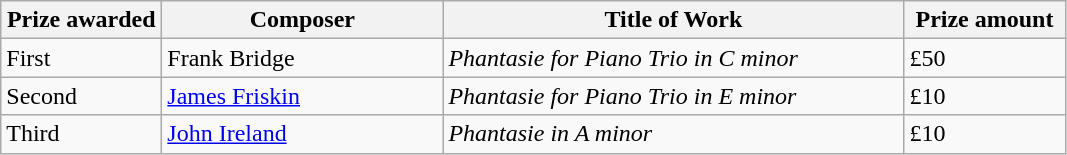<table class="wikitable">
<tr>
<th style="width: 100px;">Prize awarded</th>
<th style="width: 180px;">Composer</th>
<th style="width: 300px;">Title of Work</th>
<th style="width: 100px;">Prize amount</th>
</tr>
<tr>
<td>First</td>
<td>Frank Bridge</td>
<td><em>Phantasie for Piano Trio in C minor</em></td>
<td>£50</td>
</tr>
<tr>
<td>Second</td>
<td><a href='#'>James Friskin</a></td>
<td><em>Phantasie for Piano Trio in E minor</em></td>
<td>£10</td>
</tr>
<tr>
<td>Third</td>
<td><a href='#'>John Ireland</a></td>
<td><em>Phantasie in A minor</em></td>
<td>£10</td>
</tr>
</table>
